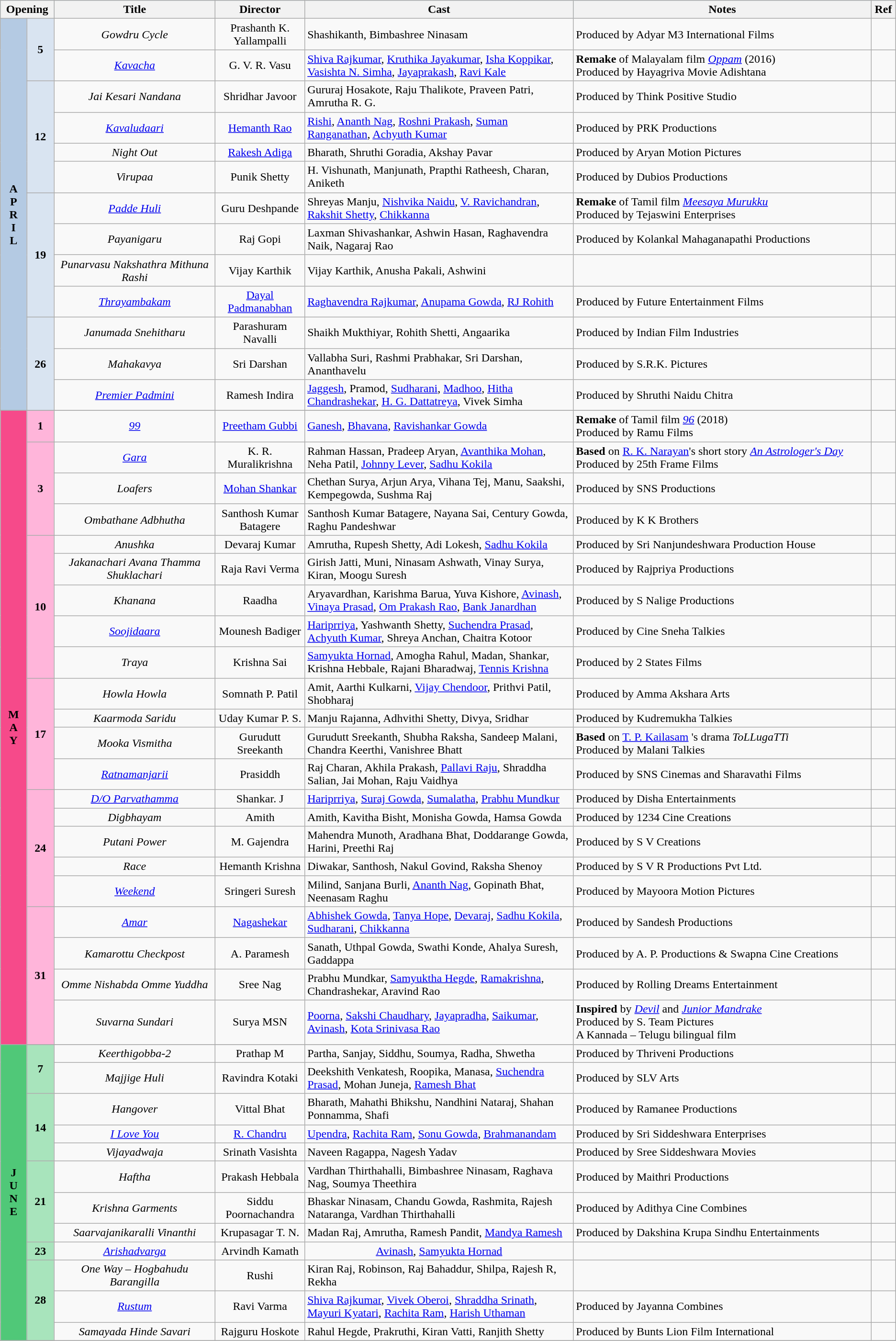<table class="wikitable sortable">
<tr style="background:#b0e0e6; text-align:center;">
<th colspan="2" style="width:6%;"><strong>Opening</strong></th>
<th style="width:18%;"><strong>Title</strong></th>
<th style="width:10%;"><strong>Director</strong></th>
<th style="width:30%;"><strong>Cast</strong></th>
<th>Notes</th>
<th>Ref</th>
</tr>
<tr April!>
<td rowspan="13" style="text-align:center; background:#b4cae3; textcolor:#000;"><strong>A<br>P<br>R<br>I<br>L</strong></td>
<td rowspan="2" style="text-align:center;background:#d9e4f1;"><strong>5</strong></td>
<td align="center"><em>Gowdru Cycle</em></td>
<td align="center">Prashanth K. Yallampalli</td>
<td>Shashikanth, Bimbashree Ninasam</td>
<td>Produced by Adyar M3 International Films</td>
<td align="center"></td>
</tr>
<tr>
<td align="center"><em><a href='#'>Kavacha</a></em></td>
<td align="center">G. V. R. Vasu</td>
<td><a href='#'>Shiva Rajkumar</a>, <a href='#'>Kruthika Jayakumar</a>, <a href='#'>Isha Koppikar</a>, <a href='#'>Vasishta N. Simha</a>, <a href='#'>Jayaprakash</a>, <a href='#'>Ravi Kale</a></td>
<td><strong>Remake</strong> of Malayalam film <em><a href='#'>Oppam</a></em> (2016) <br> Produced by Hayagriva Movie Adishtana</td>
<td align="center"></td>
</tr>
<tr>
<td rowspan="4" style="text-align:center;background:#d9e4f1;"><strong>12</strong></td>
<td align="center"><em>Jai Kesari Nandana</em></td>
<td align="center">Shridhar Javoor</td>
<td>Gururaj Hosakote, Raju Thalikote, Praveen Patri, Amrutha R. G.</td>
<td>Produced by Think Positive Studio</td>
<td align="center"></td>
</tr>
<tr>
<td align="center"><em><a href='#'>Kavaludaari</a></em></td>
<td align="center"><a href='#'>Hemanth Rao</a></td>
<td><a href='#'>Rishi</a>, <a href='#'>Ananth Nag</a>, <a href='#'>Roshni Prakash</a>, <a href='#'>Suman Ranganathan</a>, <a href='#'>Achyuth Kumar</a></td>
<td>Produced by PRK Productions</td>
<td align="center"></td>
</tr>
<tr>
<td align="center"><em>Night Out</em></td>
<td align="center"><a href='#'>Rakesh Adiga</a></td>
<td>Bharath, Shruthi Goradia, Akshay Pavar</td>
<td>Produced by Aryan Motion Pictures</td>
<td align="center"></td>
</tr>
<tr>
<td align="center"><em>Virupaa</em></td>
<td align="center">Punik Shetty</td>
<td>H. Vishunath, Manjunath, Prapthi Ratheesh, Charan, Aniketh</td>
<td>Produced by Dubios Productions</td>
<td align="center"></td>
</tr>
<tr>
<td rowspan="4" style="text-align:center;background:#d9e4f1;"><strong>19</strong></td>
<td align="center"><em><a href='#'>Padde Huli</a></em></td>
<td align="center">Guru Deshpande</td>
<td>Shreyas Manju, <a href='#'>Nishvika Naidu</a>, <a href='#'>V. Ravichandran</a>, <a href='#'>Rakshit Shetty</a>, <a href='#'>Chikkanna</a></td>
<td><strong> Remake</strong> of Tamil film <em><a href='#'>Meesaya Murukku</a></em><br>Produced by Tejaswini Enterprises</td>
<td align="center"></td>
</tr>
<tr>
<td align="center"><em>Payanigaru</em></td>
<td align="center">Raj Gopi</td>
<td>Laxman Shivashankar, Ashwin Hasan, Raghavendra Naik, Nagaraj Rao</td>
<td>Produced by Kolankal Mahaganapathi Productions</td>
<td align="center"></td>
</tr>
<tr>
<td align="center"><em>Punarvasu Nakshathra Mithuna Rashi</em></td>
<td align="center">Vijay Karthik</td>
<td>Vijay Karthik, Anusha Pakali, Ashwini</td>
<td></td>
<td align="center"></td>
</tr>
<tr>
<td align="center"><em><a href='#'>Thrayambakam</a></em></td>
<td align="center"><a href='#'>Dayal Padmanabhan</a></td>
<td><a href='#'>Raghavendra Rajkumar</a>, <a href='#'>Anupama Gowda</a>, <a href='#'>RJ Rohith</a></td>
<td>Produced by Future Entertainment Films</td>
<td align="center"></td>
</tr>
<tr>
<td rowspan="3" style="text-align:center;background:#d9e4f1;"><strong>26</strong></td>
<td align="center"><em>Janumada Snehitharu</em></td>
<td align="center">Parashuram Navalli</td>
<td>Shaikh Mukthiyar, Rohith Shetti, Angaarika</td>
<td>Produced by Indian Film Industries</td>
<td align="center"></td>
</tr>
<tr>
<td align="center"><em>Mahakavya</em></td>
<td align="center">Sri Darshan</td>
<td>Vallabha Suri, Rashmi Prabhakar, Sri Darshan, Ananthavelu</td>
<td>Produced by S.R.K. Pictures</td>
<td align="center"></td>
</tr>
<tr>
<td align="center"><em><a href='#'>Premier Padmini</a></em></td>
<td align="center">Ramesh Indira</td>
<td><a href='#'>Jaggesh</a>, Pramod, <a href='#'>Sudharani</a>, <a href='#'>Madhoo</a>, <a href='#'>Hitha Chandrashekar</a>, <a href='#'>H. G. Dattatreya</a>, Vivek Simha</td>
<td>Produced by Shruthi Naidu Chitra</td>
<td align="center"></td>
</tr>
<tr>
</tr>
<tr May!>
<td rowspan="22" style="text-align:center; background:#f64a8a;"><strong>M<br>A<br>Y</strong></td>
<td rowspan="1" style="text-align:center;background:#ffb5da;"><strong>1</strong></td>
<td align="center"><em><a href='#'>99</a></em></td>
<td align="center"><a href='#'>Preetham Gubbi</a></td>
<td><a href='#'>Ganesh</a>, <a href='#'>Bhavana</a>, <a href='#'>Ravishankar Gowda</a></td>
<td><strong>Remake</strong> of Tamil film <em><a href='#'>96</a></em> (2018) <br> Produced by Ramu Films</td>
<td align="center"></td>
</tr>
<tr>
<td rowspan="3" style="text-align:center;background:#ffb5da;"><strong>3</strong></td>
<td align="center"><em><a href='#'>Gara</a></em></td>
<td align="center">K. R. Muralikrishna</td>
<td>Rahman Hassan, Pradeep Aryan, <a href='#'>Avanthika Mohan</a>, Neha Patil, <a href='#'>Johnny Lever</a>, <a href='#'>Sadhu Kokila</a></td>
<td><strong>Based</strong> on <a href='#'>R. K. Narayan</a>'s short story <em><a href='#'>An Astrologer's Day</a></em> <br> Produced by 25th Frame Films</td>
<td align="center"></td>
</tr>
<tr>
<td align="center"><em>Loafers</em></td>
<td align="center"><a href='#'>Mohan Shankar</a></td>
<td>Chethan Surya, Arjun Arya, Vihana Tej, Manu, Saakshi, Kempegowda, Sushma Raj</td>
<td>Produced by SNS Productions</td>
<td align="center"></td>
</tr>
<tr>
<td align="center"><em>Ombathane Adbhutha</em></td>
<td align="center">Santhosh Kumar Batagere</td>
<td>Santhosh Kumar Batagere, Nayana Sai, Century Gowda, Raghu Pandeshwar</td>
<td>Produced by K K Brothers</td>
<td align="center"></td>
</tr>
<tr>
<td rowspan="5" style="text-align:center;background:#ffb5da;"><strong>10</strong></td>
<td align="center"><em>Anushka</em></td>
<td align="center">Devaraj Kumar</td>
<td>Amrutha, Rupesh Shetty, Adi Lokesh, <a href='#'>Sadhu Kokila</a></td>
<td>Produced by Sri Nanjundeshwara Production House</td>
<td align="center"></td>
</tr>
<tr>
<td align="center"><em>Jakanachari Avana Thamma Shuklachari</em></td>
<td align="center">Raja Ravi Verma</td>
<td>Girish Jatti, Muni, Ninasam Ashwath, Vinay Surya, Kiran, Moogu Suresh</td>
<td>Produced by Rajpriya Productions</td>
<td align="center"></td>
</tr>
<tr>
<td align="center"><em>Khanana</em></td>
<td align="center">Raadha</td>
<td>Aryavardhan, Karishma Barua, Yuva Kishore, <a href='#'>Avinash</a>, <a href='#'>Vinaya Prasad</a>, <a href='#'>Om Prakash Rao</a>, <a href='#'>Bank Janardhan</a></td>
<td>Produced by S Nalige Productions</td>
<td align="center"></td>
</tr>
<tr>
<td align="center"><em><a href='#'>Soojidaara</a></em></td>
<td align="center">Mounesh Badiger</td>
<td><a href='#'>Hariprriya</a>, Yashwanth Shetty, <a href='#'>Suchendra Prasad</a>, <a href='#'>Achyuth Kumar</a>, Shreya Anchan, Chaitra Kotoor</td>
<td>Produced by Cine Sneha Talkies</td>
<td align="center"></td>
</tr>
<tr>
<td align="center"><em>Traya</em></td>
<td align="center">Krishna Sai</td>
<td><a href='#'>Samyukta Hornad</a>, Amogha Rahul, Madan, Shankar, Krishna Hebbale, Rajani Bharadwaj, <a href='#'>Tennis Krishna</a></td>
<td>Produced by 2 States Films</td>
<td align="center"></td>
</tr>
<tr>
<td rowspan="4" style="text-align:center;background:#ffb5da;"><strong>17</strong></td>
<td align="center"><em>Howla Howla</em></td>
<td align="center">Somnath P. Patil</td>
<td>Amit, Aarthi Kulkarni, <a href='#'>Vijay Chendoor</a>, Prithvi Patil, Shobharaj</td>
<td>Produced by Amma Akshara Arts</td>
<td align="center"></td>
</tr>
<tr>
<td align="center"><em>Kaarmoda Saridu</em></td>
<td align="center">Uday Kumar P. S.</td>
<td>Manju Rajanna, Adhvithi Shetty, Divya, Sridhar</td>
<td>Produced by Kudremukha Talkies</td>
<td align="center"></td>
</tr>
<tr>
<td align="center"><em>Mooka Vismitha</em></td>
<td align="center">Gurudutt Sreekanth</td>
<td>Gurudutt Sreekanth, Shubha Raksha, Sandeep Malani, Chandra Keerthi, Vanishree Bhatt</td>
<td><strong>Based</strong> on <a href='#'>T. P. Kailasam</a> 's drama <em>ToLLugaTTi</em> <br> Produced by Malani Talkies</td>
<td align="center"></td>
</tr>
<tr>
<td align="center"><em><a href='#'>Ratnamanjarii</a></em></td>
<td align="center">Prasiddh</td>
<td>Raj Charan, Akhila Prakash, <a href='#'>Pallavi Raju</a>, Shraddha Salian, Jai Mohan, Raju Vaidhya</td>
<td>Produced by SNS Cinemas and Sharavathi Films</td>
<td align="center"></td>
</tr>
<tr>
<td rowspan="5" style="text-align:center;background:#ffb5da;"><strong>24</strong></td>
<td align="center"><em><a href='#'>D/O Parvathamma</a></em></td>
<td align="center">Shankar. J</td>
<td><a href='#'>Hariprriya</a>, <a href='#'>Suraj Gowda</a>, <a href='#'>Sumalatha</a>, <a href='#'>Prabhu Mundkur</a></td>
<td>Produced by Disha Entertainments</td>
<td align="center"></td>
</tr>
<tr>
<td align="center"><em>Digbhayam</em></td>
<td align="center">Amith</td>
<td>Amith, Kavitha Bisht, Monisha Gowda, Hamsa Gowda</td>
<td>Produced by 1234 Cine Creations</td>
<td align="center"></td>
</tr>
<tr>
<td align="center"><em>Putani Power</em></td>
<td align="center">M. Gajendra</td>
<td>Mahendra Munoth, Aradhana Bhat, Doddarange Gowda, Harini, Preethi Raj</td>
<td>Produced by S V Creations</td>
<td align="center"></td>
</tr>
<tr>
<td align="center"><em>Race</em></td>
<td align="center">Hemanth Krishna</td>
<td>Diwakar, Santhosh, Nakul Govind, Raksha Shenoy</td>
<td>Produced by S V R Productions Pvt Ltd.</td>
<td align="center"></td>
</tr>
<tr>
<td align="center"><em><a href='#'>Weekend</a></em></td>
<td align="center">Sringeri Suresh</td>
<td>Milind, Sanjana Burli, <a href='#'>Ananth Nag</a>, Gopinath Bhat, Neenasam Raghu</td>
<td>Produced by Mayoora Motion Pictures</td>
<td align="center"></td>
</tr>
<tr>
<td rowspan="4" style="text-align:center;background:#ffb5da;"><strong>31</strong></td>
<td align="center"><em><a href='#'>Amar</a></em></td>
<td align="center"><a href='#'>Nagashekar</a></td>
<td><a href='#'>Abhishek Gowda</a>, <a href='#'>Tanya Hope</a>, <a href='#'>Devaraj</a>, <a href='#'>Sadhu Kokila</a>, <a href='#'>Sudharani</a>, <a href='#'>Chikkanna</a></td>
<td>Produced by Sandesh Productions</td>
<td align="center"></td>
</tr>
<tr>
<td align="center"><em>Kamarottu Checkpost</em></td>
<td align="center">A. Paramesh</td>
<td>Sanath, Uthpal Gowda, Swathi Konde, Ahalya Suresh, Gaddappa</td>
<td>Produced by A. P. Productions & Swapna Cine Creations</td>
<td align="center"></td>
</tr>
<tr>
<td align="center"><em>Omme Nishabda Omme Yuddha</em></td>
<td align="center">Sree Nag</td>
<td>Prabhu Mundkar, <a href='#'>Samyuktha Hegde</a>, <a href='#'>Ramakrishna</a>, Chandrashekar, Aravind Rao</td>
<td>Produced by Rolling Dreams Entertainment</td>
<td align="center"></td>
</tr>
<tr>
<td align="center"><em>Suvarna Sundari</em></td>
<td align="center">Surya MSN</td>
<td><a href='#'>Poorna</a>, <a href='#'>Sakshi Chaudhary</a>, <a href='#'>Jayapradha</a>, <a href='#'>Saikumar</a>, <a href='#'>Avinash</a>, <a href='#'>Kota Srinivasa Rao</a></td>
<td><strong>Inspired</strong> by <em><a href='#'>Devil</a></em> and <em><a href='#'>Junior Mandrake</a></em> <br> Produced by S. Team Pictures <br> A Kannada – Telugu bilingual film</td>
<td align="center"></td>
</tr>
<tr>
</tr>
<tr June!>
<td rowspan="13" style="text-align:center; background:#50c878; textcolor:#000;"><strong>J<br>U<br>N<br>E</strong></td>
<td rowspan="2" style="text-align:center;background:#a8e4bc;"><strong>7</strong></td>
<td align="center"><em>Keerthigobba-2</em></td>
<td align="center">Prathap M</td>
<td>Partha, Sanjay, Siddhu, Soumya, Radha, Shwetha</td>
<td>Produced by Thriveni Productions</td>
<td align="center"></td>
</tr>
<tr>
<td align="center"><em>Majjige Huli</em></td>
<td align="center">Ravindra Kotaki</td>
<td>Deekshith Venkatesh, Roopika, Manasa, <a href='#'>Suchendra Prasad</a>, Mohan Juneja, <a href='#'>Ramesh Bhat</a></td>
<td>Produced by SLV Arts</td>
<td align="center"></td>
</tr>
<tr>
<td rowspan="3" style="text-align:center;background:#a8e4bc;"><strong>14</strong></td>
<td align="center"><em>Hangover</em></td>
<td align="center">Vittal Bhat</td>
<td>Bharath, Mahathi Bhikshu, Nandhini Nataraj, Shahan Ponnamma, Shafi</td>
<td>Produced by Ramanee Productions</td>
<td align="center"></td>
</tr>
<tr>
<td align="center"><em><a href='#'>I Love You</a></em></td>
<td align="center"><a href='#'>R. Chandru</a></td>
<td><a href='#'>Upendra</a>, <a href='#'>Rachita Ram</a>, <a href='#'>Sonu Gowda</a>, <a href='#'>Brahmanandam</a></td>
<td>Produced by Sri Siddeshwara Enterprises</td>
<td align="center"></td>
</tr>
<tr>
<td align="center"><em>Vijayadwaja</em></td>
<td align="center">Srinath Vasishta</td>
<td>Naveen Ragappa, Nagesh Yadav</td>
<td>Produced by Sree Siddeshwara Movies</td>
<td align="center"></td>
</tr>
<tr>
<td rowspan="3" style="text-align:center;background:#a8e4bc;"><strong>21</strong></td>
<td align="center"><em>Haftha</em></td>
<td align="center">Prakash Hebbala</td>
<td>Vardhan Thirthahalli, Bimbashree Ninasam, Raghava Nag, Soumya Theethira</td>
<td>Produced by Maithri Productions</td>
<td align="center"></td>
</tr>
<tr>
<td align="center"><em>Krishna Garments</em></td>
<td align="center">Siddu Poornachandra</td>
<td>Bhaskar Ninasam, Chandu Gowda, Rashmita, Rajesh Nataranga, Vardhan Thirthahalli</td>
<td>Produced by Adithya Cine Combines</td>
<td align="center"></td>
</tr>
<tr>
<td align="center"><em>Saarvajanikaralli Vinanthi</em></td>
<td align="center">Krupasagar T. N.</td>
<td>Madan Raj, Amrutha, Ramesh Pandit, <a href='#'>Mandya Ramesh</a></td>
<td>Produced by Dakshina Krupa Sindhu Entertainments</td>
<td align="center"></td>
</tr>
<tr>
<td style="text-align:center;background:#a8e4bc;"><strong>23</strong></td>
<td align="center"><em><a href='#'>Arishadvarga</a></em></td>
<td align="center">Arvindh Kamath</td>
<td align="center"><a href='#'>Avinash</a>, <a href='#'>Samyukta Hornad</a></td>
<td></td>
<td></td>
</tr>
<tr>
<td rowspan="3" style="text-align:center;background:#a8e4bc;"><strong>28</strong></td>
<td align="center"><em>One Way – Hogbahudu Barangilla</em></td>
<td align="center">Rushi</td>
<td>Kiran Raj, Robinson, Raj Bahaddur, Shilpa, Rajesh R, Rekha</td>
<td></td>
<td align="center"></td>
</tr>
<tr>
<td align="center"><em><a href='#'>Rustum</a></em></td>
<td align="center">Ravi Varma</td>
<td><a href='#'>Shiva Rajkumar</a>, <a href='#'>Vivek Oberoi</a>, <a href='#'>Shraddha Srinath</a>, <a href='#'>Mayuri Kyatari</a>, <a href='#'>Rachita Ram</a>, <a href='#'>Harish Uthaman</a></td>
<td>Produced by Jayanna Combines</td>
<td align="center"></td>
</tr>
<tr>
<td align="center"><em>Samayada Hinde Savari</em></td>
<td align="center">Rajguru Hoskote</td>
<td>Rahul Hegde, Prakruthi, Kiran Vatti, Ranjith Shetty</td>
<td>Produced by Bunts Lion Film International</td>
<td align="center"></td>
</tr>
<tr>
</tr>
</table>
